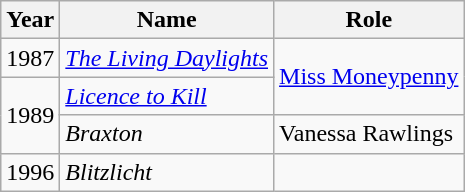<table class="wikitable">
<tr>
<th>Year</th>
<th>Name</th>
<th>Role</th>
</tr>
<tr>
<td>1987</td>
<td><em><a href='#'>The Living Daylights</a></em></td>
<td rowspan="2"><a href='#'>Miss Moneypenny</a></td>
</tr>
<tr>
<td rowspan="2">1989</td>
<td><em><a href='#'>Licence to Kill</a></em></td>
</tr>
<tr>
<td><em>Braxton</em></td>
<td>Vanessa Rawlings</td>
</tr>
<tr>
<td>1996</td>
<td><em>Blitzlicht</em></td>
</tr>
</table>
